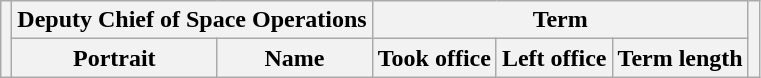<table class="wikitable">
<tr>
<th rowspan=2></th>
<th colspan=2>Deputy Chief of Space Operations</th>
<th colspan=3>Term</th>
<th rowspan=2></th>
</tr>
<tr>
<th>Portrait</th>
<th>Name</th>
<th>Took office</th>
<th>Left office</th>
<th>Term length<br>
</th>
</tr>
</table>
